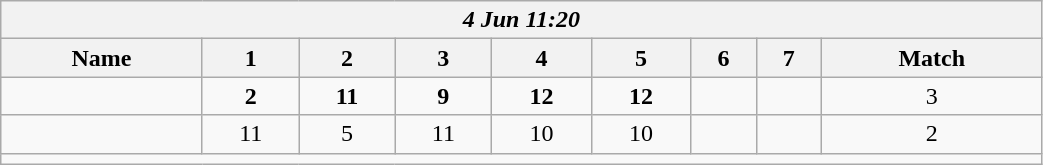<table class=wikitable style="text-align:center; width: 55%">
<tr>
<th colspan=17><em> 4 Jun 11:20</em></th>
</tr>
<tr>
<th>Name</th>
<th>1</th>
<th>2</th>
<th>3</th>
<th>4</th>
<th>5</th>
<th>6</th>
<th>7</th>
<th>Match</th>
</tr>
<tr>
<td style="text-align:left;"><strong></strong></td>
<td><strong>2</strong></td>
<td><strong>11</strong></td>
<td><strong>9</strong></td>
<td><strong>12</strong></td>
<td><strong>12</strong></td>
<td></td>
<td></td>
<td>3</td>
</tr>
<tr>
<td style="text-align:left;"></td>
<td>11</td>
<td>5</td>
<td>11</td>
<td>10</td>
<td>10</td>
<td></td>
<td></td>
<td>2</td>
</tr>
<tr>
<td colspan=17></td>
</tr>
</table>
